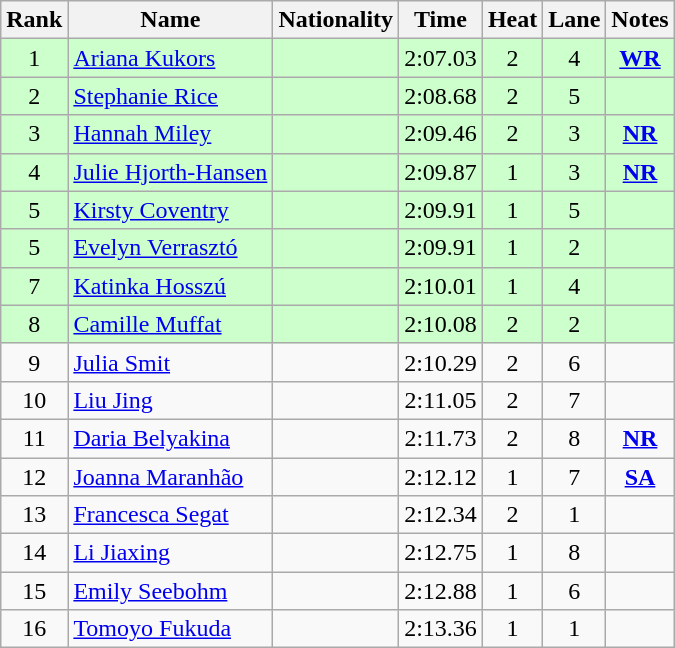<table class="wikitable sortable" style="text-align:center">
<tr>
<th>Rank</th>
<th>Name</th>
<th>Nationality</th>
<th>Time</th>
<th>Heat</th>
<th>Lane</th>
<th>Notes</th>
</tr>
<tr bgcolor=ccffcc>
<td>1</td>
<td align=left><a href='#'>Ariana Kukors</a></td>
<td align=left></td>
<td>2:07.03</td>
<td>2</td>
<td>4</td>
<td><strong><a href='#'>WR</a></strong></td>
</tr>
<tr bgcolor=ccffcc>
<td>2</td>
<td align=left><a href='#'>Stephanie Rice</a></td>
<td align=left></td>
<td>2:08.68</td>
<td>2</td>
<td>5</td>
<td></td>
</tr>
<tr bgcolor=ccffcc>
<td>3</td>
<td align=left><a href='#'>Hannah Miley</a></td>
<td align=left></td>
<td>2:09.46</td>
<td>2</td>
<td>3</td>
<td><strong><a href='#'>NR</a></strong></td>
</tr>
<tr bgcolor=ccffcc>
<td>4</td>
<td align=left><a href='#'>Julie Hjorth-Hansen</a></td>
<td align=left></td>
<td>2:09.87</td>
<td>1</td>
<td>3</td>
<td><strong><a href='#'>NR</a></strong></td>
</tr>
<tr bgcolor=ccffcc>
<td>5</td>
<td align=left><a href='#'>Kirsty Coventry</a></td>
<td align=left></td>
<td>2:09.91</td>
<td>1</td>
<td>5</td>
<td></td>
</tr>
<tr bgcolor=ccffcc>
<td>5</td>
<td align=left><a href='#'>Evelyn Verrasztó</a></td>
<td align=left></td>
<td>2:09.91</td>
<td>1</td>
<td>2</td>
<td></td>
</tr>
<tr bgcolor=ccffcc>
<td>7</td>
<td align=left><a href='#'>Katinka Hosszú</a></td>
<td align=left></td>
<td>2:10.01</td>
<td>1</td>
<td>4</td>
<td></td>
</tr>
<tr bgcolor=ccffcc>
<td>8</td>
<td align=left><a href='#'>Camille Muffat</a></td>
<td align=left></td>
<td>2:10.08</td>
<td>2</td>
<td>2</td>
<td></td>
</tr>
<tr>
<td>9</td>
<td align=left><a href='#'>Julia Smit</a></td>
<td align=left></td>
<td>2:10.29</td>
<td>2</td>
<td>6</td>
<td></td>
</tr>
<tr>
<td>10</td>
<td align=left><a href='#'>Liu Jing</a></td>
<td align=left></td>
<td>2:11.05</td>
<td>2</td>
<td>7</td>
<td></td>
</tr>
<tr>
<td>11</td>
<td align=left><a href='#'>Daria Belyakina</a></td>
<td align=left></td>
<td>2:11.73</td>
<td>2</td>
<td>8</td>
<td><strong><a href='#'>NR</a></strong></td>
</tr>
<tr>
<td>12</td>
<td align=left><a href='#'>Joanna Maranhão</a></td>
<td align=left></td>
<td>2:12.12</td>
<td>1</td>
<td>7</td>
<td><strong><a href='#'>SA</a></strong></td>
</tr>
<tr>
<td>13</td>
<td align=left><a href='#'>Francesca Segat</a></td>
<td align=left></td>
<td>2:12.34</td>
<td>2</td>
<td>1</td>
<td></td>
</tr>
<tr>
<td>14</td>
<td align=left><a href='#'>Li Jiaxing</a></td>
<td align=left></td>
<td>2:12.75</td>
<td>1</td>
<td>8</td>
<td></td>
</tr>
<tr>
<td>15</td>
<td align=left><a href='#'>Emily Seebohm</a></td>
<td align=left></td>
<td>2:12.88</td>
<td>1</td>
<td>6</td>
<td></td>
</tr>
<tr>
<td>16</td>
<td align=left><a href='#'>Tomoyo Fukuda</a></td>
<td align=left></td>
<td>2:13.36</td>
<td>1</td>
<td>1</td>
<td></td>
</tr>
</table>
